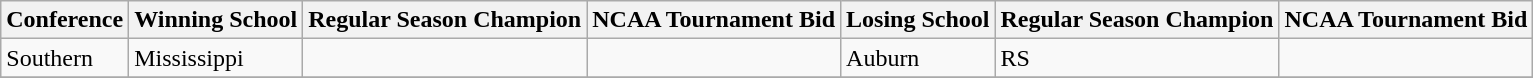<table class="wikitable">
<tr>
<th>Conference</th>
<th>Winning School</th>
<th>Regular Season Champion</th>
<th>NCAA Tournament Bid</th>
<th>Losing School</th>
<th>Regular Season Champion</th>
<th>NCAA Tournament Bid</th>
</tr>
<tr>
<td>Southern</td>
<td>Mississippi</td>
<td></td>
<td></td>
<td>Auburn</td>
<td>RS</td>
<td></td>
</tr>
<tr>
</tr>
</table>
